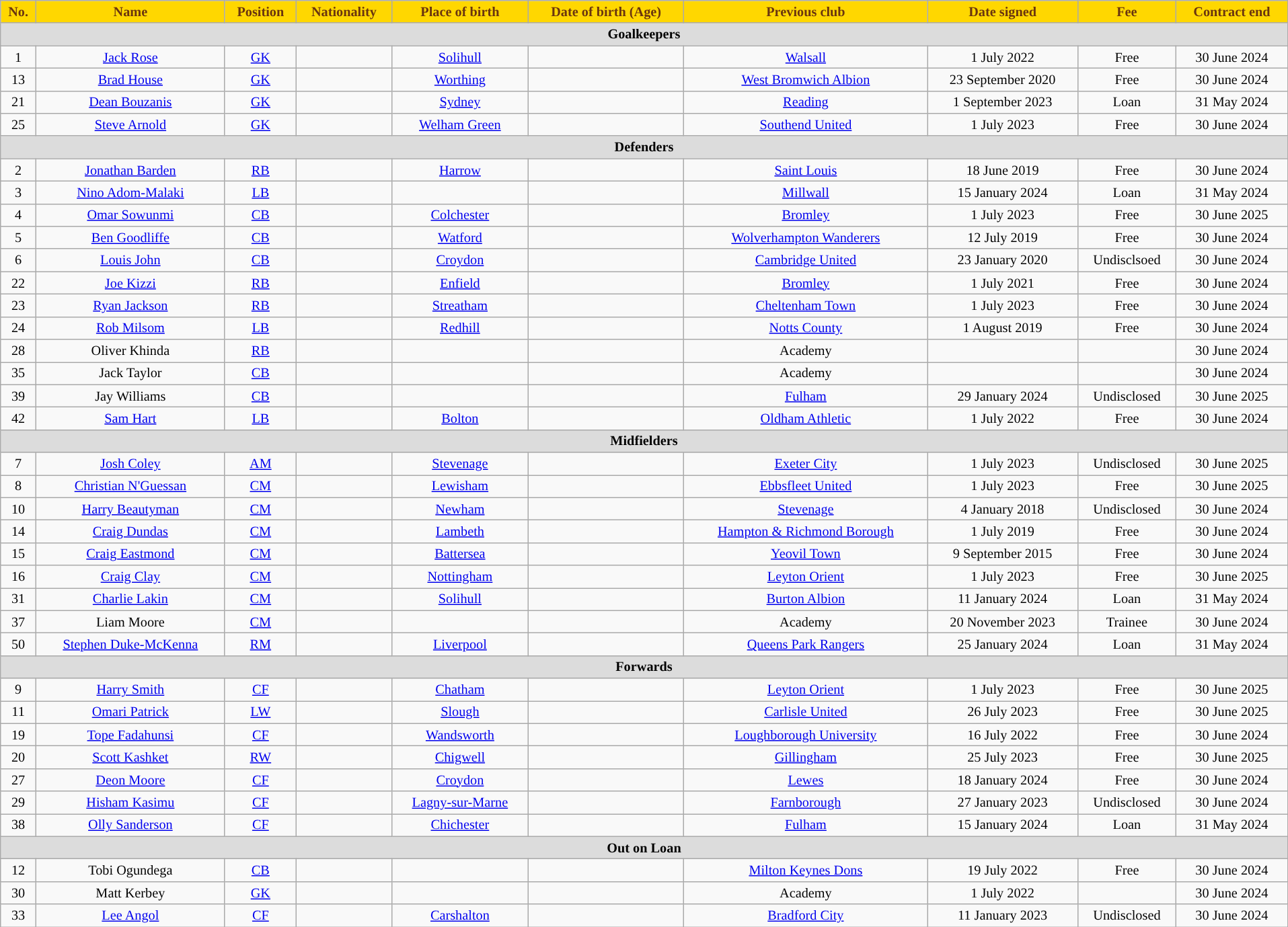<table class="wikitable" style="text-align:center; font-size:84.5%; width:101%;">
<tr>
<th style="background:#FFD700; color:#6A350F; ">No.</th>
<th style="background:#FFD700; color:#6A350F; ">Name</th>
<th style="background:#FFD700; color:#6A350F; ">Position</th>
<th style="background:#FFD700; color:#6A350F; ">Nationality</th>
<th style="background:#FFD700; color:#6A350F; ">Place of birth</th>
<th style="background:#FFD700; color:#6A350F; ">Date of birth (Age)</th>
<th style="background:#FFD700; color:#6A350F; ">Previous club</th>
<th style="background:#FFD700; color:#6A350F; ">Date signed</th>
<th style="background:#FFD700; color:#6A350F; ">Fee</th>
<th style="background:#FFD700; color:#6A350F; ">Contract end</th>
</tr>
<tr>
<th colspan="14" style="background:#dcdcdc; tepxt-align:center;">Goalkeepers</th>
</tr>
<tr>
<td>1</td>
<td><a href='#'>Jack Rose</a></td>
<td><a href='#'>GK</a></td>
<td></td>
<td><a href='#'>Solihull</a></td>
<td></td>
<td><a href='#'>Walsall</a></td>
<td>1 July 2022</td>
<td>Free</td>
<td>30 June 2024</td>
</tr>
<tr>
<td>13</td>
<td><a href='#'>Brad House</a></td>
<td><a href='#'>GK</a></td>
<td></td>
<td><a href='#'>Worthing</a></td>
<td></td>
<td><a href='#'>West Bromwich Albion</a></td>
<td>23 September 2020</td>
<td>Free</td>
<td>30 June 2024</td>
</tr>
<tr>
<td>21</td>
<td><a href='#'>Dean Bouzanis</a></td>
<td><a href='#'>GK</a></td>
<td></td>
<td><a href='#'>Sydney</a></td>
<td></td>
<td><a href='#'>Reading</a></td>
<td>1 September 2023</td>
<td>Loan</td>
<td>31 May 2024</td>
</tr>
<tr>
<td>25</td>
<td><a href='#'>Steve Arnold</a></td>
<td><a href='#'>GK</a></td>
<td></td>
<td><a href='#'>Welham Green</a></td>
<td></td>
<td><a href='#'>Southend United</a></td>
<td>1 July 2023</td>
<td>Free</td>
<td>30 June 2024</td>
</tr>
<tr>
<th colspan="14" style="background:#dcdcdc; tepxt-align:center;">Defenders</th>
</tr>
<tr>
<td>2</td>
<td><a href='#'>Jonathan Barden</a></td>
<td><a href='#'>RB</a></td>
<td></td>
<td><a href='#'>Harrow</a></td>
<td></td>
<td> <a href='#'>Saint Louis</a></td>
<td>18 June 2019</td>
<td>Free</td>
<td>30 June 2024</td>
</tr>
<tr>
<td>3</td>
<td><a href='#'>Nino Adom-Malaki</a></td>
<td><a href='#'>LB</a></td>
<td></td>
<td></td>
<td></td>
<td><a href='#'>Millwall</a></td>
<td>15 January 2024</td>
<td>Loan</td>
<td>31 May 2024</td>
</tr>
<tr>
<td>4</td>
<td><a href='#'>Omar Sowunmi</a></td>
<td><a href='#'>CB</a></td>
<td></td>
<td><a href='#'>Colchester</a></td>
<td></td>
<td><a href='#'>Bromley</a></td>
<td>1 July 2023</td>
<td>Free</td>
<td>30 June 2025</td>
</tr>
<tr>
<td>5</td>
<td><a href='#'>Ben Goodliffe</a></td>
<td><a href='#'>CB</a></td>
<td></td>
<td><a href='#'>Watford</a></td>
<td></td>
<td><a href='#'>Wolverhampton Wanderers</a></td>
<td>12 July 2019</td>
<td>Free</td>
<td>30 June 2024</td>
</tr>
<tr>
<td>6</td>
<td><a href='#'>Louis John</a></td>
<td><a href='#'>CB</a></td>
<td></td>
<td><a href='#'>Croydon</a></td>
<td></td>
<td><a href='#'>Cambridge United</a></td>
<td>23 January 2020</td>
<td>Undisclsoed</td>
<td>30 June 2024</td>
</tr>
<tr>
<td>22</td>
<td><a href='#'>Joe Kizzi</a></td>
<td><a href='#'>RB</a></td>
<td></td>
<td><a href='#'>Enfield</a></td>
<td></td>
<td><a href='#'>Bromley</a></td>
<td>1 July 2021</td>
<td>Free</td>
<td>30 June 2024</td>
</tr>
<tr>
<td>23</td>
<td><a href='#'>Ryan Jackson</a></td>
<td><a href='#'>RB</a></td>
<td></td>
<td><a href='#'>Streatham</a></td>
<td></td>
<td><a href='#'>Cheltenham Town</a></td>
<td>1 July 2023</td>
<td>Free</td>
<td>30 June 2024</td>
</tr>
<tr>
<td>24</td>
<td><a href='#'>Rob Milsom</a></td>
<td><a href='#'>LB</a></td>
<td></td>
<td><a href='#'>Redhill</a></td>
<td></td>
<td><a href='#'>Notts County</a></td>
<td>1 August 2019</td>
<td>Free</td>
<td>30 June 2024</td>
</tr>
<tr>
<td>28</td>
<td>Oliver Khinda</td>
<td><a href='#'>RB</a></td>
<td></td>
<td></td>
<td></td>
<td>Academy</td>
<td></td>
<td></td>
<td>30 June 2024</td>
</tr>
<tr>
<td>35</td>
<td>Jack Taylor</td>
<td><a href='#'>CB</a></td>
<td></td>
<td></td>
<td></td>
<td>Academy</td>
<td></td>
<td></td>
<td>30 June 2024</td>
</tr>
<tr>
<td>39</td>
<td>Jay Williams</td>
<td><a href='#'>CB</a></td>
<td></td>
<td></td>
<td></td>
<td><a href='#'>Fulham</a></td>
<td>29 January 2024</td>
<td>Undisclosed</td>
<td>30 June 2025</td>
</tr>
<tr>
<td>42</td>
<td><a href='#'>Sam Hart</a></td>
<td><a href='#'>LB</a></td>
<td></td>
<td><a href='#'>Bolton</a></td>
<td></td>
<td><a href='#'>Oldham Athletic</a></td>
<td>1 July 2022</td>
<td>Free</td>
<td>30 June 2024</td>
</tr>
<tr>
<th colspan="14" style="background:#dcdcdc; tepxt-align:center;">Midfielders</th>
</tr>
<tr>
<td>7</td>
<td><a href='#'>Josh Coley</a></td>
<td><a href='#'>AM</a></td>
<td></td>
<td><a href='#'>Stevenage</a></td>
<td></td>
<td><a href='#'>Exeter City</a></td>
<td>1 July 2023</td>
<td>Undisclosed</td>
<td>30 June 2025</td>
</tr>
<tr>
<td>8</td>
<td><a href='#'>Christian N'Guessan</a></td>
<td><a href='#'>CM</a></td>
<td></td>
<td><a href='#'>Lewisham</a></td>
<td></td>
<td><a href='#'>Ebbsfleet United</a></td>
<td>1 July 2023</td>
<td>Free</td>
<td>30 June 2025</td>
</tr>
<tr>
<td>10</td>
<td><a href='#'>Harry Beautyman</a></td>
<td><a href='#'>CM</a></td>
<td></td>
<td><a href='#'>Newham</a></td>
<td></td>
<td><a href='#'>Stevenage</a></td>
<td>4 January 2018</td>
<td>Undisclosed</td>
<td>30 June 2024</td>
</tr>
<tr>
<td>14</td>
<td><a href='#'>Craig Dundas</a></td>
<td><a href='#'>CM</a></td>
<td></td>
<td><a href='#'>Lambeth</a></td>
<td></td>
<td><a href='#'>Hampton & Richmond Borough</a></td>
<td>1 July 2019</td>
<td>Free</td>
<td>30 June 2024</td>
</tr>
<tr>
<td>15</td>
<td><a href='#'>Craig Eastmond</a></td>
<td><a href='#'>CM</a></td>
<td></td>
<td><a href='#'>Battersea</a></td>
<td></td>
<td><a href='#'>Yeovil Town</a></td>
<td>9 September 2015</td>
<td>Free</td>
<td>30 June 2024</td>
</tr>
<tr>
<td>16</td>
<td><a href='#'>Craig Clay</a></td>
<td><a href='#'>CM</a></td>
<td></td>
<td><a href='#'>Nottingham</a></td>
<td></td>
<td><a href='#'>Leyton Orient</a></td>
<td>1 July 2023</td>
<td>Free</td>
<td>30 June 2025</td>
</tr>
<tr>
<td>31</td>
<td><a href='#'>Charlie Lakin</a></td>
<td><a href='#'>CM</a></td>
<td></td>
<td><a href='#'>Solihull</a></td>
<td></td>
<td><a href='#'>Burton Albion</a></td>
<td>11 January 2024</td>
<td>Loan</td>
<td>31 May 2024</td>
</tr>
<tr>
<td>37</td>
<td>Liam Moore</td>
<td><a href='#'>CM</a></td>
<td></td>
<td></td>
<td></td>
<td>Academy</td>
<td>20 November 2023</td>
<td>Trainee</td>
<td>30 June 2024</td>
</tr>
<tr>
<td>50</td>
<td><a href='#'>Stephen Duke-McKenna</a></td>
<td><a href='#'>RM</a></td>
<td></td>
<td> <a href='#'>Liverpool</a></td>
<td></td>
<td><a href='#'>Queens Park Rangers</a></td>
<td>25 January 2024</td>
<td>Loan</td>
<td>31 May 2024</td>
</tr>
<tr>
<th colspan="14" style="background:#dcdcdc; tepxt-align:center;">Forwards</th>
</tr>
<tr>
<td>9</td>
<td><a href='#'>Harry Smith</a></td>
<td><a href='#'>CF</a></td>
<td></td>
<td><a href='#'>Chatham</a></td>
<td></td>
<td><a href='#'>Leyton Orient</a></td>
<td>1 July 2023</td>
<td>Free</td>
<td>30 June 2025</td>
</tr>
<tr>
<td>11</td>
<td><a href='#'>Omari Patrick</a></td>
<td><a href='#'>LW</a></td>
<td></td>
<td><a href='#'>Slough</a></td>
<td></td>
<td><a href='#'>Carlisle United</a></td>
<td>26 July 2023</td>
<td>Free</td>
<td>30 June 2025</td>
</tr>
<tr>
<td>19</td>
<td><a href='#'>Tope Fadahunsi</a></td>
<td><a href='#'>CF</a></td>
<td></td>
<td><a href='#'>Wandsworth</a></td>
<td></td>
<td><a href='#'>Loughborough University</a></td>
<td>16 July 2022</td>
<td>Free</td>
<td>30 June 2024</td>
</tr>
<tr>
<td>20</td>
<td><a href='#'>Scott Kashket</a></td>
<td><a href='#'>RW</a></td>
<td></td>
<td><a href='#'>Chigwell</a></td>
<td></td>
<td><a href='#'>Gillingham</a></td>
<td>25 July 2023</td>
<td>Free</td>
<td>30 June 2025</td>
</tr>
<tr>
<td>27</td>
<td><a href='#'>Deon Moore</a></td>
<td><a href='#'>CF</a></td>
<td></td>
<td> <a href='#'>Croydon</a></td>
<td></td>
<td><a href='#'>Lewes</a></td>
<td>18 January 2024</td>
<td>Free</td>
<td>30 June 2024</td>
</tr>
<tr>
<td>29</td>
<td><a href='#'>Hisham Kasimu</a></td>
<td><a href='#'>CF</a></td>
<td></td>
<td><a href='#'>Lagny-sur-Marne</a></td>
<td></td>
<td><a href='#'>Farnborough</a></td>
<td>27 January 2023</td>
<td>Undisclosed</td>
<td>30 June 2024</td>
</tr>
<tr>
<td>38</td>
<td><a href='#'>Olly Sanderson</a></td>
<td><a href='#'>CF</a></td>
<td></td>
<td><a href='#'>Chichester</a></td>
<td></td>
<td><a href='#'>Fulham</a></td>
<td>15 January 2024</td>
<td>Loan</td>
<td>31 May 2024</td>
</tr>
<tr>
<th colspan="14" style="background:#dcdcdc; tepxt-align:center;">Out on Loan</th>
</tr>
<tr>
<td>12</td>
<td>Tobi Ogundega</td>
<td><a href='#'>CB</a></td>
<td></td>
<td></td>
<td></td>
<td><a href='#'>Milton Keynes Dons</a></td>
<td>19 July 2022</td>
<td>Free</td>
<td>30 June 2024</td>
</tr>
<tr>
<td>30</td>
<td>Matt Kerbey</td>
<td><a href='#'>GK</a></td>
<td></td>
<td></td>
<td></td>
<td>Academy</td>
<td>1 July 2022</td>
<td></td>
<td>30 June 2024</td>
</tr>
<tr>
<td>33</td>
<td><a href='#'>Lee Angol</a></td>
<td><a href='#'>CF</a></td>
<td></td>
<td><a href='#'>Carshalton</a></td>
<td></td>
<td><a href='#'>Bradford City</a></td>
<td>11 January 2023</td>
<td>Undisclosed</td>
<td>30 June 2024</td>
</tr>
</table>
